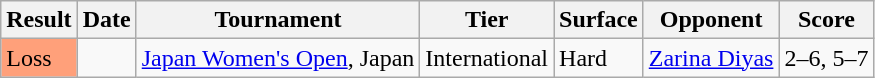<table class="sortable wikitable">
<tr>
<th>Result</th>
<th>Date</th>
<th>Tournament</th>
<th>Tier</th>
<th>Surface</th>
<th>Opponent</th>
<th class="unsortable">Score</th>
</tr>
<tr>
<td style="background:#ffa07a;">Loss</td>
<td><a href='#'></a></td>
<td><a href='#'>Japan Women's Open</a>, Japan</td>
<td>International</td>
<td>Hard</td>
<td> <a href='#'>Zarina Diyas</a></td>
<td>2–6, 5–7</td>
</tr>
</table>
